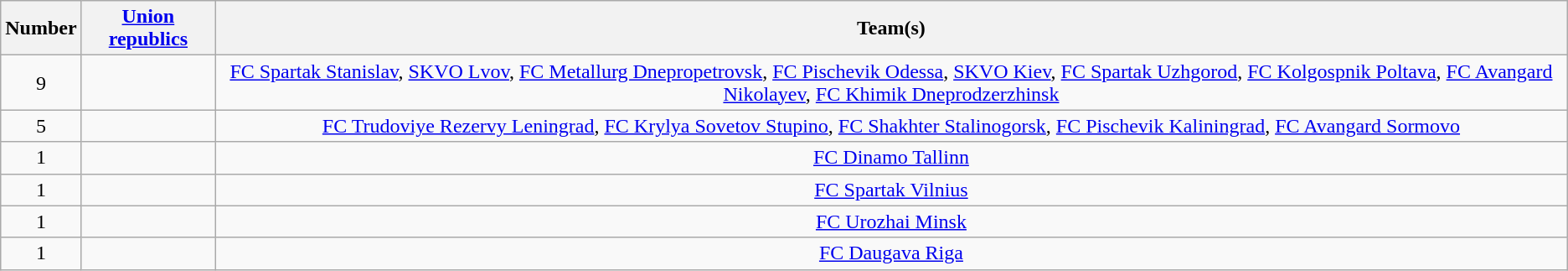<table class="wikitable" style="text-align:center">
<tr>
<th>Number</th>
<th><a href='#'>Union republics</a></th>
<th>Team(s)</th>
</tr>
<tr>
<td rowspan="1">9</td>
<td align="left"></td>
<td><a href='#'>FC Spartak Stanislav</a>, <a href='#'>SKVO Lvov</a>, <a href='#'>FC Metallurg Dnepropetrovsk</a>, <a href='#'>FC Pischevik Odessa</a>, <a href='#'>SKVO Kiev</a>, <a href='#'>FC Spartak Uzhgorod</a>, <a href='#'>FC Kolgospnik Poltava</a>, <a href='#'>FC Avangard Nikolayev</a>, <a href='#'>FC Khimik Dneprodzerzhinsk</a></td>
</tr>
<tr>
<td rowspan="1">5</td>
<td align="left"></td>
<td><a href='#'>FC Trudoviye Rezervy Leningrad</a>, <a href='#'>FC Krylya Sovetov Stupino</a>, <a href='#'>FC Shakhter Stalinogorsk</a>, <a href='#'>FC Pischevik Kaliningrad</a>, <a href='#'>FC Avangard Sormovo</a></td>
</tr>
<tr>
<td rowspan="1">1</td>
<td align="left"></td>
<td><a href='#'>FC Dinamo Tallinn</a></td>
</tr>
<tr>
<td rowspan="1">1</td>
<td align="left"></td>
<td><a href='#'>FC Spartak Vilnius</a></td>
</tr>
<tr>
<td rowspan="1">1</td>
<td align="left"></td>
<td><a href='#'>FC Urozhai Minsk</a></td>
</tr>
<tr>
<td rowspan="1">1</td>
<td align="left"></td>
<td><a href='#'>FC Daugava Riga</a></td>
</tr>
</table>
